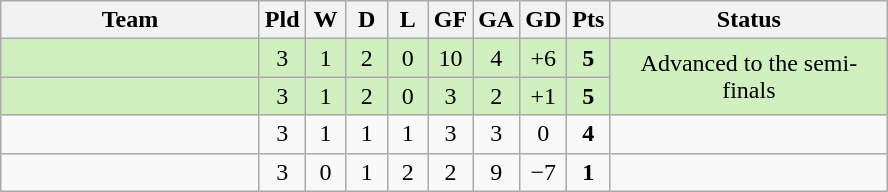<table class="wikitable" style="text-align: center;">
<tr>
<th width=165>Team</th>
<th width=20>Pld</th>
<th width=20>W</th>
<th width=20>D</th>
<th width=20>L</th>
<th width=20>GF</th>
<th width=20>GA</th>
<th width=20>GD</th>
<th width=20>Pts</th>
<th width=178>Status</th>
</tr>
<tr bgcolor="#D0F0C0">
<td align=left></td>
<td>3</td>
<td>1</td>
<td>2</td>
<td>0</td>
<td>10</td>
<td>4</td>
<td>+6</td>
<td><strong>5</strong></td>
<td rowspan=2>Advanced to the semi-finals</td>
</tr>
<tr bgcolor="#D0F0C0">
<td align=left></td>
<td>3</td>
<td>1</td>
<td>2</td>
<td>0</td>
<td>3</td>
<td>2</td>
<td>+1</td>
<td><strong>5</strong></td>
</tr>
<tr>
<td align=left></td>
<td>3</td>
<td>1</td>
<td>1</td>
<td>1</td>
<td>3</td>
<td>3</td>
<td>0</td>
<td><strong>4</strong></td>
<td></td>
</tr>
<tr>
<td align=left></td>
<td>3</td>
<td>0</td>
<td>1</td>
<td>2</td>
<td>2</td>
<td>9</td>
<td>−7</td>
<td><strong>1</strong></td>
<td></td>
</tr>
</table>
